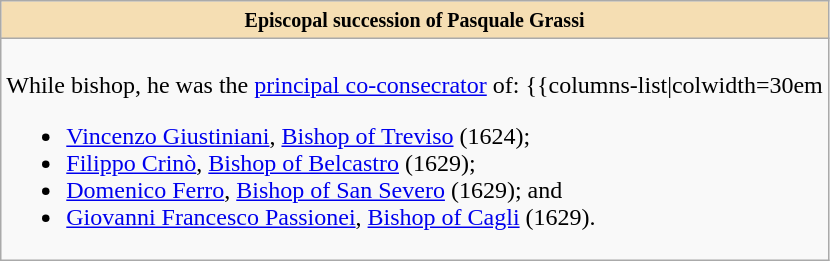<table role="presentation" class="wikitable mw-collapsible mw-collapsed"|>
<tr>
<th style="background:#F5DEB3"><small>Episcopal succession of Pasquale Grassi</small></th>
</tr>
<tr>
<td><br>While bishop, he was the <a href='#'>principal co-consecrator</a> of:
{{columns-list|colwidth=30em<ul><li><a href='#'>Vincenzo Giustiniani</a>, <a href='#'>Bishop of Treviso</a> (1624);</li><li><a href='#'>Filippo Crinò</a>, <a href='#'>Bishop of Belcastro</a> (1629);</li><li><a href='#'>Domenico Ferro</a>, <a href='#'>Bishop of San Severo</a> (1629); and</li><li><a href='#'>Giovanni Francesco Passionei</a>, <a href='#'>Bishop of Cagli</a> (1629).</li></ul></td>
</tr>
</table>
